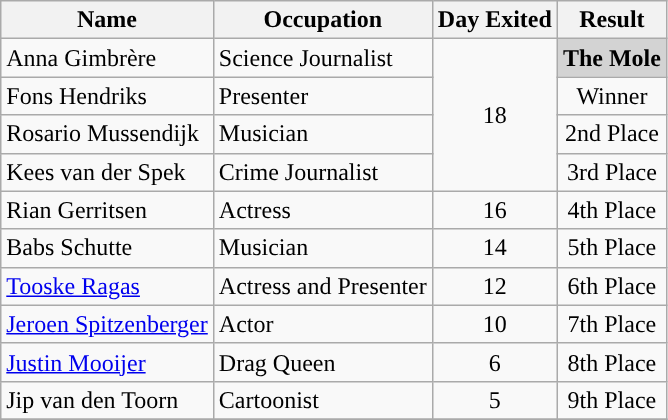<table class="wikitable sortable" style="text-align:center;">
<tr>
<th>Name</th>
<th>Occupation</th>
<th>Day Exited</th>
<th>Result</th>
</tr>
<tr>
<td style="text-align:left">Anna Gimbrère</td>
<td style="text-align:left">Science Journalist</td>
<td rowspan="4" style="text-align:center">18</td>
<td style=background:lightgray;><strong>The Mole</strong></td>
</tr>
<tr>
<td style="text-align:left">Fons Hendriks</td>
<td style="text-align:left">Presenter</td>
<td>Winner</td>
</tr>
<tr>
<td style="text-align:left">Rosario Mussendijk</td>
<td style="text-align:left">Musician</td>
<td>2nd Place</td>
</tr>
<tr>
<td style="text-align:left">Kees van der Spek</td>
<td style="text-align:left">Crime Journalist</td>
<td>3rd Place</td>
</tr>
<tr>
<td style="text-align:left">Rian Gerritsen</td>
<td style="text-align:left">Actress</td>
<td>16</td>
<td>4th Place</td>
</tr>
<tr>
<td style="text-align:left">Babs Schutte</td>
<td style="text-align:left">Musician</td>
<td>14</td>
<td>5th Place</td>
</tr>
<tr>
<td style="text-align:left"><a href='#'>Tooske Ragas</a></td>
<td style="text-align:left">Actress and Presenter</td>
<td>12</td>
<td>6th Place</td>
</tr>
<tr>
<td style="text-align:left"><a href='#'>Jeroen Spitzenberger</a></td>
<td style="text-align:left">Actor</td>
<td>10</td>
<td>7th Place</td>
</tr>
<tr>
<td style="text-align:left"><a href='#'>Justin Mooijer</a></td>
<td style="text-align:left">Drag Queen</td>
<td>6</td>
<td>8th Place</td>
</tr>
<tr>
<td style="text-align:left">Jip van den Toorn</td>
<td style="text-align:left">Cartoonist</td>
<td>5</td>
<td>9th Place</td>
</tr>
<tr>
</tr>
</table>
